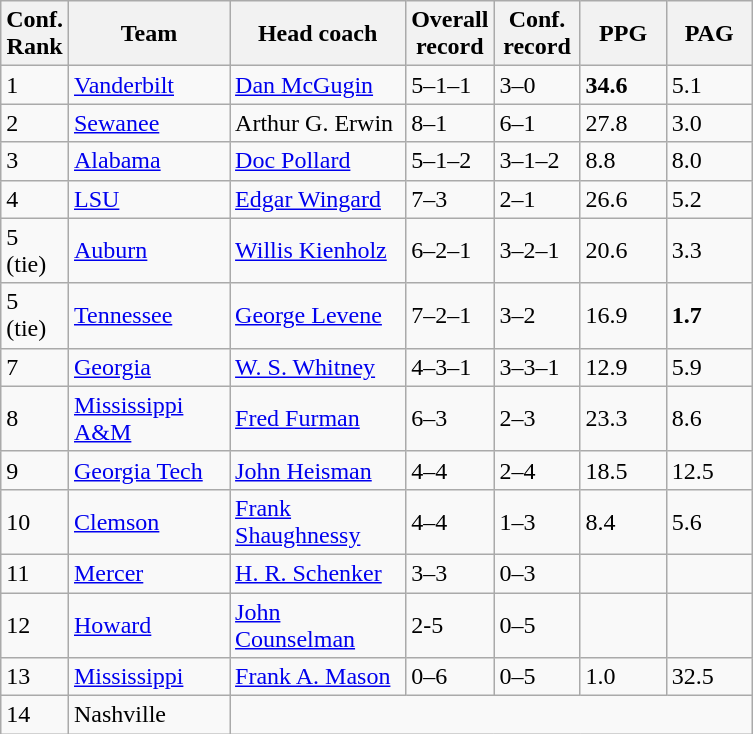<table class="sortable wikitable">
<tr>
<th width="25">Conf. Rank</th>
<th width="100">Team</th>
<th width="110">Head coach</th>
<th width="50">Overall record</th>
<th width="50">Conf. record</th>
<th width="50">PPG</th>
<th width="50">PAG</th>
</tr>
<tr align="left" bgcolor="">
<td>1</td>
<td><a href='#'>Vanderbilt</a></td>
<td><a href='#'>Dan McGugin</a></td>
<td>5–1–1</td>
<td>3–0</td>
<td><strong>34.6</strong></td>
<td>5.1</td>
</tr>
<tr align="left" bgcolor="">
<td>2</td>
<td><a href='#'>Sewanee</a></td>
<td>Arthur G. Erwin</td>
<td>8–1</td>
<td>6–1</td>
<td>27.8</td>
<td>3.0</td>
</tr>
<tr align="left" bgcolor="">
<td>3</td>
<td><a href='#'>Alabama</a></td>
<td><a href='#'>Doc Pollard</a></td>
<td>5–1–2</td>
<td>3–1–2</td>
<td>8.8</td>
<td>8.0</td>
</tr>
<tr align="left" bgcolor="">
<td>4</td>
<td><a href='#'>LSU</a></td>
<td><a href='#'>Edgar Wingard</a></td>
<td>7–3</td>
<td>2–1</td>
<td>26.6</td>
<td>5.2</td>
</tr>
<tr align="left" bgcolor="">
<td>5 (tie)</td>
<td><a href='#'>Auburn</a></td>
<td><a href='#'>Willis Kienholz</a></td>
<td>6–2–1</td>
<td>3–2–1</td>
<td>20.6</td>
<td>3.3</td>
</tr>
<tr align="left" bgcolor="">
<td>5 (tie)</td>
<td><a href='#'>Tennessee</a></td>
<td><a href='#'>George Levene</a></td>
<td>7–2–1</td>
<td>3–2</td>
<td>16.9</td>
<td><strong>1.7</strong></td>
</tr>
<tr align="left" bgcolor="">
<td>7</td>
<td><a href='#'>Georgia</a></td>
<td><a href='#'>W. S. Whitney</a></td>
<td>4–3–1</td>
<td>3–3–1</td>
<td>12.9</td>
<td>5.9</td>
</tr>
<tr align="left" bgcolor="">
<td>8</td>
<td><a href='#'>Mississippi A&M</a></td>
<td><a href='#'>Fred Furman</a></td>
<td>6–3</td>
<td>2–3</td>
<td>23.3</td>
<td>8.6</td>
</tr>
<tr align="left" bgcolor="">
<td>9</td>
<td><a href='#'>Georgia Tech</a></td>
<td><a href='#'>John Heisman</a></td>
<td>4–4</td>
<td>2–4</td>
<td>18.5</td>
<td>12.5</td>
</tr>
<tr align="left" bgcolor="">
<td>10</td>
<td><a href='#'>Clemson</a></td>
<td><a href='#'>Frank Shaughnessy</a></td>
<td>4–4</td>
<td>1–3</td>
<td>8.4</td>
<td>5.6</td>
</tr>
<tr align="left" bgcolor="">
<td>11</td>
<td><a href='#'>Mercer</a></td>
<td><a href='#'>H. R. Schenker</a></td>
<td>3–3</td>
<td>0–3</td>
<td></td>
<td></td>
</tr>
<tr align="left" bgcolor="">
<td>12</td>
<td><a href='#'>Howard</a></td>
<td><a href='#'>John Counselman</a></td>
<td>2-5</td>
<td>0–5</td>
<td></td>
<td></td>
</tr>
<tr align="left" bgcolor="">
<td>13</td>
<td><a href='#'>Mississippi</a></td>
<td><a href='#'>Frank A. Mason</a></td>
<td>0–6</td>
<td>0–5</td>
<td>1.0</td>
<td>32.5</td>
</tr>
<tr align="left" bgcolor="">
<td>14</td>
<td>Nashville</td>
</tr>
</table>
